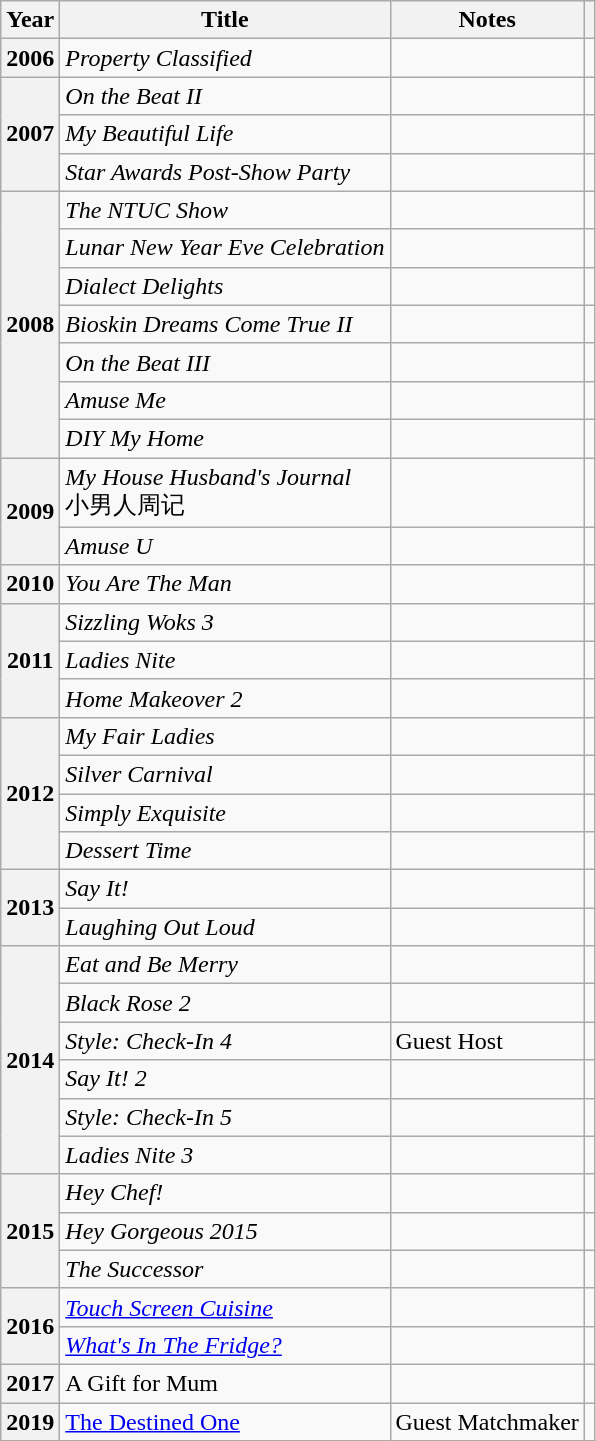<table class="wikitable sortable plainrowheaders">
<tr>
<th scope="col">Year</th>
<th scope="col">Title</th>
<th scope="col" class="unsortable">Notes</th>
<th scope="col" class="unsortable"></th>
</tr>
<tr>
<th scope="row">2006</th>
<td><em>Property Classified</em></td>
<td></td>
<td></td>
</tr>
<tr>
<th scope="row" rowspan="3">2007</th>
<td><em>On the Beat II</em></td>
<td></td>
<td></td>
</tr>
<tr>
<td><em>My Beautiful Life</em></td>
<td></td>
<td></td>
</tr>
<tr>
<td><em>Star Awards Post-Show Party</em></td>
<td></td>
<td></td>
</tr>
<tr>
<th scope="row" rowspan="7">2008</th>
<td><em>The NTUC Show</em></td>
<td></td>
<td></td>
</tr>
<tr>
<td><em>Lunar New Year Eve Celebration</em></td>
<td></td>
<td></td>
</tr>
<tr>
<td><em>Dialect Delights</em></td>
<td></td>
<td></td>
</tr>
<tr>
<td><em>Bioskin Dreams Come True II</em></td>
<td></td>
<td></td>
</tr>
<tr>
<td><em>On the Beat III</em></td>
<td></td>
<td></td>
</tr>
<tr>
<td><em>Amuse Me</em></td>
<td></td>
<td></td>
</tr>
<tr>
<td><em>DIY My Home</em></td>
<td></td>
<td></td>
</tr>
<tr>
<th scope="row" rowspan="2">2009</th>
<td><em>My House Husband's Journal</em> <br> 小男人周记</td>
<td></td>
<td></td>
</tr>
<tr>
<td><em>Amuse U</em></td>
<td></td>
<td></td>
</tr>
<tr>
<th scope="row">2010</th>
<td><em>You Are The Man</em></td>
<td></td>
<td></td>
</tr>
<tr>
<th scope="row" rowspan="3">2011</th>
<td><em>Sizzling Woks 3</em></td>
<td></td>
<td></td>
</tr>
<tr>
<td><em>Ladies Nite</em></td>
<td></td>
<td></td>
</tr>
<tr>
<td><em>Home Makeover 2</em></td>
<td></td>
<td></td>
</tr>
<tr>
<th scope="row" rowspan="4">2012</th>
<td><em>My Fair Ladies</em></td>
<td></td>
<td></td>
</tr>
<tr>
<td><em>Silver Carnival</em></td>
<td></td>
<td></td>
</tr>
<tr>
<td><em>Simply Exquisite</em></td>
<td></td>
<td></td>
</tr>
<tr>
<td><em>Dessert Time</em></td>
<td></td>
<td></td>
</tr>
<tr>
<th scope="row" rowspan="2">2013</th>
<td><em>Say It!</em></td>
<td></td>
<td></td>
</tr>
<tr>
<td><em>Laughing Out Loud</em></td>
<td></td>
<td></td>
</tr>
<tr>
<th scope="row" rowspan="6">2014</th>
<td><em>Eat and Be Merry</em></td>
<td></td>
<td></td>
</tr>
<tr>
<td><em>Black Rose 2</em></td>
<td></td>
<td></td>
</tr>
<tr>
<td><em>Style: Check-In 4</em></td>
<td>Guest Host</td>
<td></td>
</tr>
<tr>
<td><em>Say It! 2</em></td>
<td></td>
<td></td>
</tr>
<tr>
<td><em>Style: Check-In 5</em></td>
<td></td>
<td></td>
</tr>
<tr>
<td><em>Ladies Nite 3</em></td>
<td></td>
<td></td>
</tr>
<tr>
<th scope="row" rowspan="3">2015</th>
<td><em>Hey Chef!</em></td>
<td></td>
<td></td>
</tr>
<tr>
<td><em>Hey Gorgeous 2015</em></td>
<td></td>
<td></td>
</tr>
<tr>
<td><em>The Successor</em></td>
<td></td>
<td></td>
</tr>
<tr>
<th scope="row" rowspan="2">2016</th>
<td><em><a href='#'>Touch Screen Cuisine</a></em></td>
<td></td>
<td></td>
</tr>
<tr>
<td><em><a href='#'>What's In The Fridge?</a></em></td>
<td></td>
<td></td>
</tr>
<tr>
<th scope="row" rowspan="1">2017</th>
<td>A Gift for Mum</td>
<td></td>
<td></td>
</tr>
<tr>
<th scope="row">2019</th>
<td><a href='#'>The Destined One</a></td>
<td>Guest Matchmaker</td>
<td></td>
</tr>
</table>
